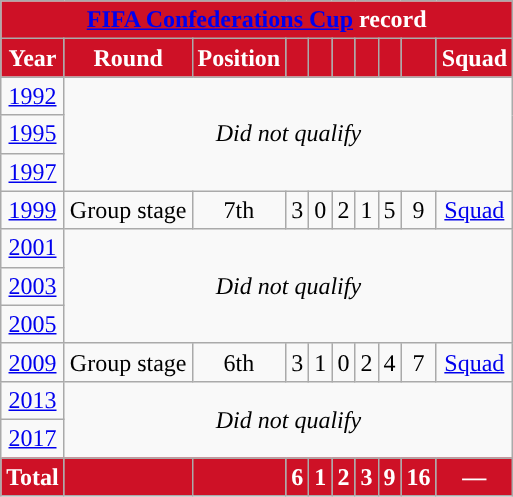<table class="wikitable" style="text-align:center">
<tr>
<th colspan="10" style="background:#CE1126; color:#FFFFFF; "><a href='#'><span>FIFA Confederations Cup</span></a> record</th>
</tr>
<tr>
<th style="background:#CE1126; color:#FFFFFF; ">Year</th>
<th style="background:#CE1126; color:#FFFFFF; ">Round</th>
<th style="background:#CE1126; color:#FFFFFF; ">Position</th>
<th style="background:#CE1126; color:#FFFFFF; "></th>
<th style="background:#CE1126; color:#FFFFFF; "></th>
<th style="background:#CE1126; color:#FFFFFF; "></th>
<th style="background:#CE1126; color:#FFFFFF; "></th>
<th style="background:#CE1126; color:#FFFFFF; "></th>
<th style="background:#CE1126; color:#FFFFFF; "></th>
<th style="background:#CE1126; color:#FFFFFF; ">Squad</th>
</tr>
<tr>
<td> <a href='#'>1992</a></td>
<td rowspan=3 colspan=9><em>Did not qualify</em></td>
</tr>
<tr>
<td> <a href='#'>1995</a></td>
</tr>
<tr>
<td> <a href='#'>1997</a></td>
</tr>
<tr>
<td> <a href='#'>1999</a></td>
<td>Group stage</td>
<td>7th</td>
<td>3</td>
<td>0</td>
<td>2</td>
<td>1</td>
<td>5</td>
<td>9</td>
<td><a href='#'>Squad</a></td>
</tr>
<tr>
<td>  <a href='#'>2001</a></td>
<td rowspan="3" colspan="9"><em>Did not qualify</em></td>
</tr>
<tr>
<td> <a href='#'>2003</a></td>
</tr>
<tr>
<td> <a href='#'>2005</a></td>
</tr>
<tr>
<td> <a href='#'>2009</a></td>
<td>Group stage</td>
<td>6th</td>
<td>3</td>
<td>1</td>
<td>0</td>
<td>2</td>
<td>4</td>
<td>7</td>
<td><a href='#'>Squad</a></td>
</tr>
<tr>
<td> <a href='#'>2013</a></td>
<td rowspan="2" colspan="9"><em>Did not qualify</em></td>
</tr>
<tr>
<td> <a href='#'>2017</a></td>
</tr>
<tr>
<th style="background:#CE1126; color:#FFFFFF; ">Total</th>
<th style="background:#CE1126; color:#FFFFFF; "></th>
<th style="background:#CE1126; color:#FFFFFF; "></th>
<th style="background:#CE1126; color:#FFFFFF; ">6</th>
<th style="background:#CE1126; color:#FFFFFF; ">1</th>
<th style="background:#CE1126; color:#FFFFFF; ">2</th>
<th style="background:#CE1126; color:#FFFFFF; ">3</th>
<th style="background:#CE1126; color:#FFFFFF; ">9</th>
<th style="background:#CE1126; color:#FFFFFF; ">16</th>
<th style="background:#CE1126; color:#FFFFFF; ">—</th>
</tr>
</table>
